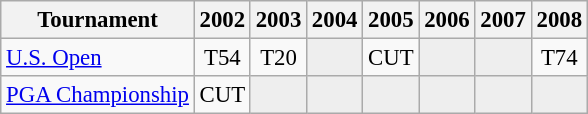<table class="wikitable" style="font-size:95%;text-align:center;">
<tr>
<th>Tournament</th>
<th>2002</th>
<th>2003</th>
<th>2004</th>
<th>2005</th>
<th>2006</th>
<th>2007</th>
<th>2008</th>
</tr>
<tr>
<td align=left><a href='#'>U.S. Open</a></td>
<td>T54</td>
<td>T20</td>
<td style="background:#eeeeee;"></td>
<td>CUT</td>
<td style="background:#eeeeee;"></td>
<td style="background:#eeeeee;"></td>
<td>T74</td>
</tr>
<tr>
<td align=left><a href='#'>PGA Championship</a></td>
<td>CUT</td>
<td style="background:#eeeeee;"></td>
<td style="background:#eeeeee;"></td>
<td style="background:#eeeeee;"></td>
<td style="background:#eeeeee;"></td>
<td style="background:#eeeeee;"></td>
<td style="background:#eeeeee;"></td>
</tr>
</table>
